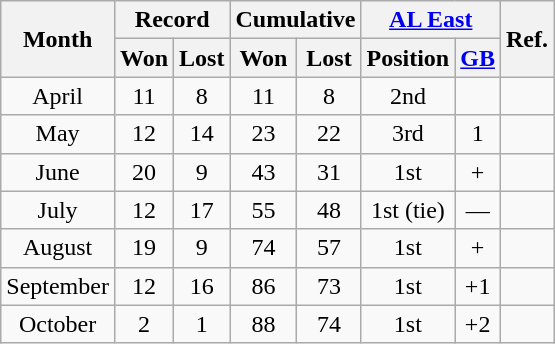<table class="wikitable" style="text-align:center;">
<tr>
<th rowspan=2>Month</th>
<th colspan=2>Record</th>
<th colspan=2>Cumulative</th>
<th colspan=2><a href='#'>AL East</a></th>
<th rowspan=2>Ref.</th>
</tr>
<tr>
<th>Won</th>
<th>Lost</th>
<th>Won</th>
<th>Lost</th>
<th>Position</th>
<th><a href='#'>GB</a></th>
</tr>
<tr>
<td>April</td>
<td>11</td>
<td>8</td>
<td>11</td>
<td>8</td>
<td>2nd</td>
<td></td>
<td></td>
</tr>
<tr>
<td>May</td>
<td>12</td>
<td>14</td>
<td>23</td>
<td>22</td>
<td>3rd</td>
<td>1</td>
<td></td>
</tr>
<tr>
<td>June</td>
<td>20</td>
<td>9</td>
<td>43</td>
<td>31</td>
<td>1st</td>
<td>+</td>
<td></td>
</tr>
<tr>
<td>July</td>
<td>12</td>
<td>17</td>
<td>55</td>
<td>48</td>
<td>1st (tie)</td>
<td>—</td>
<td></td>
</tr>
<tr>
<td>August</td>
<td>19</td>
<td>9</td>
<td>74</td>
<td>57</td>
<td>1st</td>
<td>+</td>
<td></td>
</tr>
<tr>
<td>September</td>
<td>12</td>
<td>16</td>
<td>86</td>
<td>73</td>
<td>1st</td>
<td>+1</td>
<td></td>
</tr>
<tr>
<td>October</td>
<td>2</td>
<td>1</td>
<td>88</td>
<td>74</td>
<td>1st</td>
<td>+2</td>
<td></td>
</tr>
</table>
